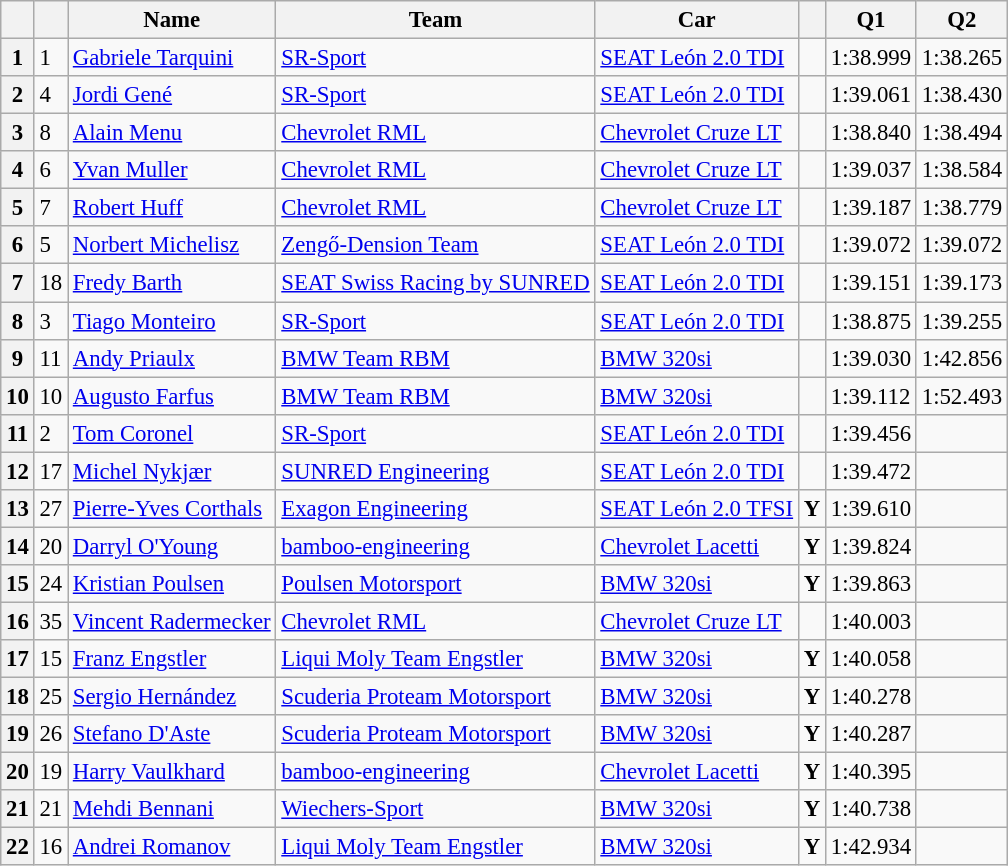<table class="wikitable sortable" style="font-size: 95%;">
<tr>
<th></th>
<th></th>
<th>Name</th>
<th>Team</th>
<th>Car</th>
<th></th>
<th>Q1</th>
<th>Q2</th>
</tr>
<tr>
<th>1</th>
<td>1</td>
<td> <a href='#'>Gabriele Tarquini</a></td>
<td><a href='#'>SR-Sport</a></td>
<td><a href='#'>SEAT León 2.0 TDI</a></td>
<td></td>
<td>1:38.999</td>
<td>1:38.265</td>
</tr>
<tr>
<th>2</th>
<td>4</td>
<td> <a href='#'>Jordi Gené</a></td>
<td><a href='#'>SR-Sport</a></td>
<td><a href='#'>SEAT León 2.0 TDI</a></td>
<td></td>
<td>1:39.061</td>
<td>1:38.430</td>
</tr>
<tr>
<th>3</th>
<td>8</td>
<td> <a href='#'>Alain Menu</a></td>
<td><a href='#'>Chevrolet RML</a></td>
<td><a href='#'>Chevrolet Cruze LT</a></td>
<td></td>
<td>1:38.840</td>
<td>1:38.494</td>
</tr>
<tr>
<th>4</th>
<td>6</td>
<td> <a href='#'>Yvan Muller</a></td>
<td><a href='#'>Chevrolet RML</a></td>
<td><a href='#'>Chevrolet Cruze LT</a></td>
<td></td>
<td>1:39.037</td>
<td>1:38.584</td>
</tr>
<tr>
<th>5</th>
<td>7</td>
<td> <a href='#'>Robert Huff</a></td>
<td><a href='#'>Chevrolet RML</a></td>
<td><a href='#'>Chevrolet Cruze LT</a></td>
<td></td>
<td>1:39.187</td>
<td>1:38.779</td>
</tr>
<tr>
<th>6</th>
<td>5</td>
<td> <a href='#'>Norbert Michelisz</a></td>
<td><a href='#'>Zengő-Dension Team</a></td>
<td><a href='#'>SEAT León 2.0 TDI</a></td>
<td></td>
<td>1:39.072</td>
<td>1:39.072</td>
</tr>
<tr>
<th>7</th>
<td>18</td>
<td> <a href='#'>Fredy Barth</a></td>
<td><a href='#'>SEAT Swiss Racing by SUNRED</a></td>
<td><a href='#'>SEAT León 2.0 TDI</a></td>
<td></td>
<td>1:39.151</td>
<td>1:39.173</td>
</tr>
<tr>
<th>8</th>
<td>3</td>
<td> <a href='#'>Tiago Monteiro</a></td>
<td><a href='#'>SR-Sport</a></td>
<td><a href='#'>SEAT León 2.0 TDI</a></td>
<td></td>
<td>1:38.875</td>
<td>1:39.255</td>
</tr>
<tr>
<th>9</th>
<td>11</td>
<td> <a href='#'>Andy Priaulx</a></td>
<td><a href='#'>BMW Team RBM</a></td>
<td><a href='#'>BMW 320si</a></td>
<td></td>
<td>1:39.030</td>
<td>1:42.856</td>
</tr>
<tr>
<th>10</th>
<td>10</td>
<td> <a href='#'>Augusto Farfus</a></td>
<td><a href='#'>BMW Team RBM</a></td>
<td><a href='#'>BMW 320si</a></td>
<td></td>
<td>1:39.112</td>
<td>1:52.493</td>
</tr>
<tr>
<th>11</th>
<td>2</td>
<td> <a href='#'>Tom Coronel</a></td>
<td><a href='#'>SR-Sport</a></td>
<td><a href='#'>SEAT León 2.0 TDI</a></td>
<td></td>
<td>1:39.456</td>
<td></td>
</tr>
<tr>
<th>12</th>
<td>17</td>
<td> <a href='#'>Michel Nykjær</a></td>
<td><a href='#'>SUNRED Engineering</a></td>
<td><a href='#'>SEAT León 2.0 TDI</a></td>
<td></td>
<td>1:39.472</td>
<td></td>
</tr>
<tr>
<th>13</th>
<td>27</td>
<td> <a href='#'>Pierre-Yves Corthals</a></td>
<td><a href='#'>Exagon Engineering</a></td>
<td><a href='#'>SEAT León 2.0 TFSI</a></td>
<td align=center><strong><span>Y</span></strong></td>
<td>1:39.610</td>
<td></td>
</tr>
<tr>
<th>14</th>
<td>20</td>
<td> <a href='#'>Darryl O'Young</a></td>
<td><a href='#'>bamboo-engineering</a></td>
<td><a href='#'>Chevrolet Lacetti</a></td>
<td align=center><strong><span>Y</span></strong></td>
<td>1:39.824</td>
<td></td>
</tr>
<tr>
<th>15</th>
<td>24</td>
<td> <a href='#'>Kristian Poulsen</a></td>
<td><a href='#'>Poulsen Motorsport</a></td>
<td><a href='#'>BMW 320si</a></td>
<td align=center><strong><span>Y</span></strong></td>
<td>1:39.863</td>
<td></td>
</tr>
<tr>
<th>16</th>
<td>35</td>
<td> <a href='#'>Vincent Radermecker</a></td>
<td><a href='#'>Chevrolet RML</a></td>
<td><a href='#'>Chevrolet Cruze LT</a></td>
<td></td>
<td>1:40.003</td>
<td></td>
</tr>
<tr>
<th>17</th>
<td>15</td>
<td> <a href='#'>Franz Engstler</a></td>
<td><a href='#'>Liqui Moly Team Engstler</a></td>
<td><a href='#'>BMW 320si</a></td>
<td align=center><strong><span>Y</span></strong></td>
<td>1:40.058</td>
<td></td>
</tr>
<tr>
<th>18</th>
<td>25</td>
<td> <a href='#'>Sergio Hernández</a></td>
<td><a href='#'>Scuderia Proteam Motorsport</a></td>
<td><a href='#'>BMW 320si</a></td>
<td align=center><strong><span>Y</span></strong></td>
<td>1:40.278</td>
<td></td>
</tr>
<tr>
<th>19</th>
<td>26</td>
<td> <a href='#'>Stefano D'Aste</a></td>
<td><a href='#'>Scuderia Proteam Motorsport</a></td>
<td><a href='#'>BMW 320si</a></td>
<td align=center><strong><span>Y</span></strong></td>
<td>1:40.287</td>
<td></td>
</tr>
<tr>
<th>20</th>
<td>19</td>
<td> <a href='#'>Harry Vaulkhard</a></td>
<td><a href='#'>bamboo-engineering</a></td>
<td><a href='#'>Chevrolet Lacetti</a></td>
<td align=center><strong><span>Y</span></strong></td>
<td>1:40.395</td>
<td></td>
</tr>
<tr>
<th>21</th>
<td>21</td>
<td> <a href='#'>Mehdi Bennani</a></td>
<td><a href='#'>Wiechers-Sport</a></td>
<td><a href='#'>BMW 320si</a></td>
<td align=center><strong><span>Y</span></strong></td>
<td>1:40.738</td>
<td></td>
</tr>
<tr>
<th>22</th>
<td>16</td>
<td> <a href='#'>Andrei Romanov</a></td>
<td><a href='#'>Liqui Moly Team Engstler</a></td>
<td><a href='#'>BMW 320si</a></td>
<td align=center><strong><span>Y</span></strong></td>
<td>1:42.934</td>
<td></td>
</tr>
</table>
